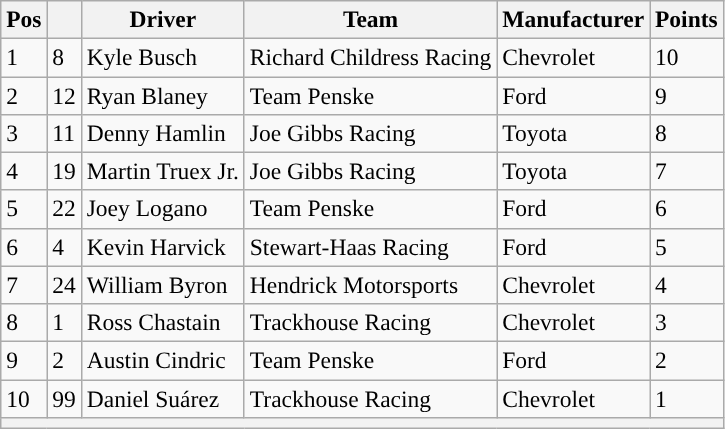<table class="wikitable" style="font-size:98%">
<tr>
<th>Pos</th>
<th></th>
<th>Driver</th>
<th>Team</th>
<th>Manufacturer</th>
<th>Points</th>
</tr>
<tr>
<td>1</td>
<td>8</td>
<td>Kyle Busch</td>
<td>Richard Childress Racing</td>
<td>Chevrolet</td>
<td>10</td>
</tr>
<tr>
<td>2</td>
<td>12</td>
<td>Ryan Blaney</td>
<td>Team Penske</td>
<td>Ford</td>
<td>9</td>
</tr>
<tr>
<td>3</td>
<td>11</td>
<td>Denny Hamlin</td>
<td>Joe Gibbs Racing</td>
<td>Toyota</td>
<td>8</td>
</tr>
<tr>
<td>4</td>
<td>19</td>
<td>Martin Truex Jr.</td>
<td>Joe Gibbs Racing</td>
<td>Toyota</td>
<td>7</td>
</tr>
<tr>
<td>5</td>
<td>22</td>
<td>Joey Logano</td>
<td>Team Penske</td>
<td>Ford</td>
<td>6</td>
</tr>
<tr>
<td>6</td>
<td>4</td>
<td>Kevin Harvick</td>
<td>Stewart-Haas Racing</td>
<td>Ford</td>
<td>5</td>
</tr>
<tr>
<td>7</td>
<td>24</td>
<td>William Byron</td>
<td>Hendrick Motorsports</td>
<td>Chevrolet</td>
<td>4</td>
</tr>
<tr>
<td>8</td>
<td>1</td>
<td>Ross Chastain</td>
<td>Trackhouse Racing</td>
<td>Chevrolet</td>
<td>3</td>
</tr>
<tr>
<td>9</td>
<td>2</td>
<td>Austin Cindric</td>
<td>Team Penske</td>
<td>Ford</td>
<td>2</td>
</tr>
<tr>
<td>10</td>
<td>99</td>
<td>Daniel Suárez</td>
<td>Trackhouse Racing</td>
<td>Chevrolet</td>
<td>1</td>
</tr>
<tr>
<th colspan="6"></th>
</tr>
</table>
